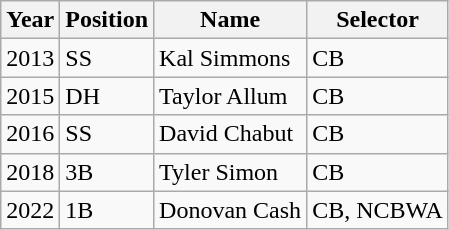<table class="wikitable">
<tr>
<th>Year</th>
<th>Position</th>
<th>Name</th>
<th>Selector</th>
</tr>
<tr>
<td>2013</td>
<td>SS</td>
<td>Kal Simmons</td>
<td>CB</td>
</tr>
<tr>
<td>2015</td>
<td>DH</td>
<td>Taylor Allum</td>
<td>CB</td>
</tr>
<tr>
<td>2016</td>
<td>SS</td>
<td>David Chabut</td>
<td>CB</td>
</tr>
<tr>
<td>2018</td>
<td>3B</td>
<td>Tyler Simon</td>
<td>CB</td>
</tr>
<tr>
<td>2022</td>
<td>1B</td>
<td>Donovan Cash</td>
<td>CB, NCBWA</td>
</tr>
</table>
